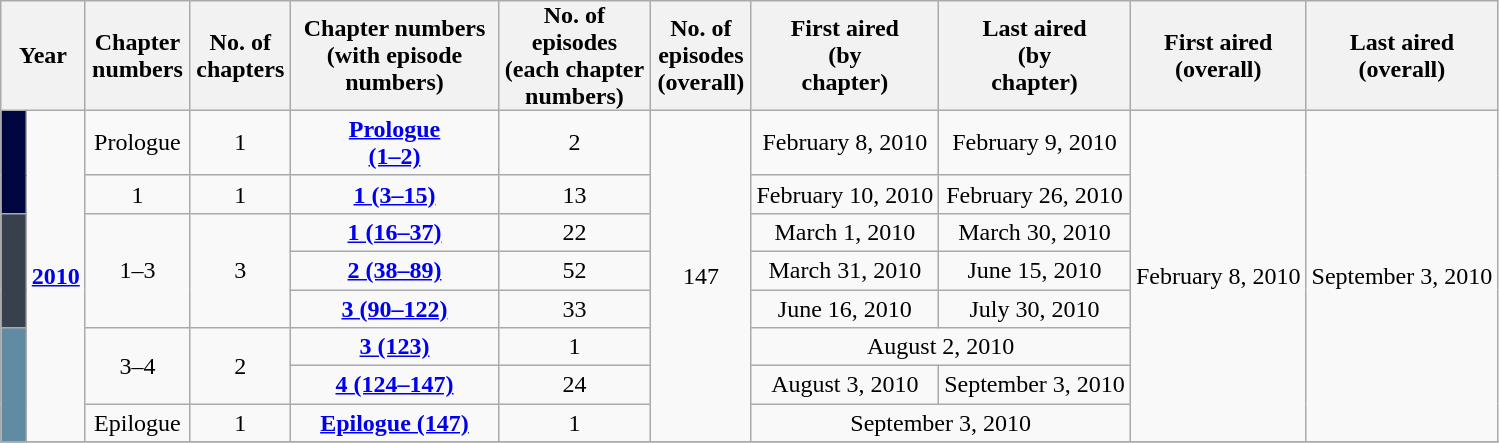<table class="wikitable" style="text-align:center">
<tr>
<th style="padding:0 9px;" colspan="2">Year</th>
<th style="padding:0 4px;">Chapter<br>numbers</th>
<th style="padding:0 4px;">No. of<br>chapters</th>
<th style="padding:0 8px;">Chapter numbers <br>(with episode<br>numbers)</th>
<th style="padding:0 4px;">No. of <br>episodes <br>(each chapter<br>numbers)</th>
<th style="padding:0 4px;">No. of <br>episodes <br>(overall)</th>
<th style="padding:0 4px;">First aired<br>(by<br>chapter)</th>
<th style="padding:0 4px;">Last aired<br>(by<br>chapter)</th>
<th style="padding:0 4px;">First aired<br>(overall)</th>
<th style="padding:0 4px;">Last aired<br>(overall)</th>
</tr>
<tr>
<td rowspan="2" style="background:#00063F;padding:0 8px;  "></td>
<td rowspan="8"><strong><a href='#'>2010</a></strong></td>
<td>Prologue</td>
<td>1</td>
<td><strong><a href='#'>Prologue <br>(1–2)</a></strong></td>
<td>2</td>
<td rowspan="8">147</td>
<td>February 8, 2010</td>
<td>February 9, 2010</td>
<td rowspan="8">February 8, 2010</td>
<td rowspan="8">September 3, 2010</td>
</tr>
<tr>
<td rowspan="1">1</td>
<td rowspan="1">1</td>
<td><strong><a href='#'>1 (3–15)</a></strong></td>
<td>13</td>
<td>February 10, 2010</td>
<td>February 26, 2010</td>
</tr>
<tr>
<td rowspan="3" style="background:#37404c;padding:0 8px;  "></td>
<td rowspan="3">1–3</td>
<td rowspan="3">3</td>
<td><strong><a href='#'>1 (16–37)</a></strong></td>
<td>22</td>
<td>March 1, 2010</td>
<td>March 30, 2010</td>
</tr>
<tr>
<td><strong><a href='#'>2 (38–89)</a></strong></td>
<td>52</td>
<td>March 31, 2010</td>
<td>June 15, 2010</td>
</tr>
<tr>
<td><strong><a href='#'>3 (90–122)</a></strong></td>
<td>33</td>
<td>June 16, 2010</td>
<td>July 30, 2010</td>
</tr>
<tr>
<td rowspan="3" style="background:#618ba3;padding:0 8px;  "></td>
<td rowspan="2">3–4</td>
<td rowspan="2">2</td>
<td><strong><a href='#'>3 (123)</a></strong></td>
<td>1</td>
<td colspan="2">August 2, 2010</td>
</tr>
<tr>
<td><strong><a href='#'>4 (124–147)</a></strong></td>
<td>24</td>
<td>August 3, 2010</td>
<td>September 3, 2010</td>
</tr>
<tr>
<td>Epilogue</td>
<td>1</td>
<td><strong><a href='#'>Epilogue (147)</a></strong></td>
<td>1</td>
<td colspan="2">September 3, 2010</td>
</tr>
<tr>
</tr>
</table>
